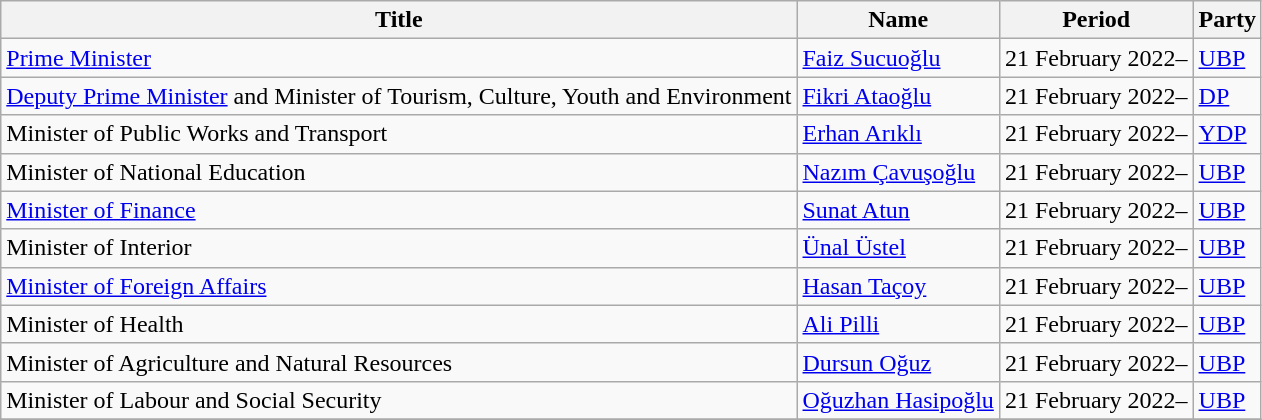<table class="wikitable">
<tr>
<th>Title</th>
<th>Name</th>
<th>Period</th>
<th>Party</th>
</tr>
<tr>
<td><a href='#'>Prime Minister</a></td>
<td><a href='#'>Faiz Sucuoğlu</a></td>
<td>21 February 2022–</td>
<td><a href='#'>UBP</a></td>
</tr>
<tr>
<td><a href='#'>Deputy Prime Minister</a> and Minister of Tourism, Culture, Youth and Environment</td>
<td><a href='#'>Fikri Ataoğlu</a></td>
<td>21 February 2022–</td>
<td><a href='#'>DP</a></td>
</tr>
<tr>
<td>Minister of Public Works and Transport</td>
<td><a href='#'>Erhan Arıklı</a></td>
<td>21 February 2022–</td>
<td><a href='#'>YDP</a></td>
</tr>
<tr>
<td>Minister of National Education</td>
<td><a href='#'>Nazım Çavuşoğlu</a></td>
<td>21 February 2022–</td>
<td><a href='#'>UBP</a></td>
</tr>
<tr>
<td><a href='#'>Minister of Finance</a></td>
<td><a href='#'>Sunat Atun</a></td>
<td>21 February 2022–</td>
<td><a href='#'>UBP</a></td>
</tr>
<tr>
<td>Minister of Interior</td>
<td><a href='#'>Ünal Üstel</a></td>
<td>21 February 2022–</td>
<td><a href='#'>UBP</a></td>
</tr>
<tr>
<td><a href='#'>Minister of Foreign Affairs</a></td>
<td><a href='#'>Hasan Taçoy</a></td>
<td>21 February 2022–</td>
<td><a href='#'>UBP</a></td>
</tr>
<tr>
<td>Minister of Health</td>
<td><a href='#'>Ali Pilli</a></td>
<td>21 February 2022–</td>
<td><a href='#'>UBP</a></td>
</tr>
<tr>
<td>Minister of Agriculture and Natural Resources</td>
<td><a href='#'>Dursun Oğuz</a></td>
<td>21 February 2022–</td>
<td><a href='#'>UBP</a></td>
</tr>
<tr>
<td>Minister of Labour and Social Security</td>
<td><a href='#'>Oğuzhan Hasipoğlu</a></td>
<td>21 February 2022–</td>
<td><a href='#'>UBP</a></td>
</tr>
<tr>
</tr>
</table>
